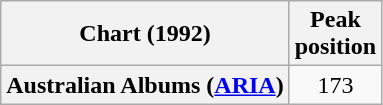<table class="wikitable plainrowheaders">
<tr>
<th scope="col">Chart (1992)</th>
<th scope="col">Peak<br>position</th>
</tr>
<tr>
<th scope="row">Australian Albums (<a href='#'>ARIA</a>)</th>
<td style="text-align:center;">173</td>
</tr>
</table>
